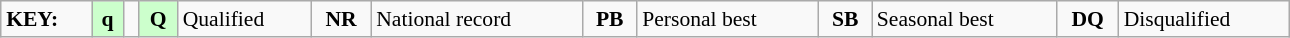<table class="wikitable" style="margin:0.5em auto; font-size:90%;position:relative;" width=68%>
<tr>
<td><strong>KEY:</strong></td>
<td bgcolor=ccffcc align=center><strong>q</strong></td>
<td></td>
<td bgcolor=ccffcc align=center><strong>Q</strong></td>
<td>Qualified</td>
<td align=center><strong>NR</strong></td>
<td>National record</td>
<td align=center><strong>PB</strong></td>
<td>Personal best</td>
<td align=center><strong>SB</strong></td>
<td>Seasonal best</td>
<td align=center><strong>DQ</strong></td>
<td>Disqualified</td>
</tr>
</table>
